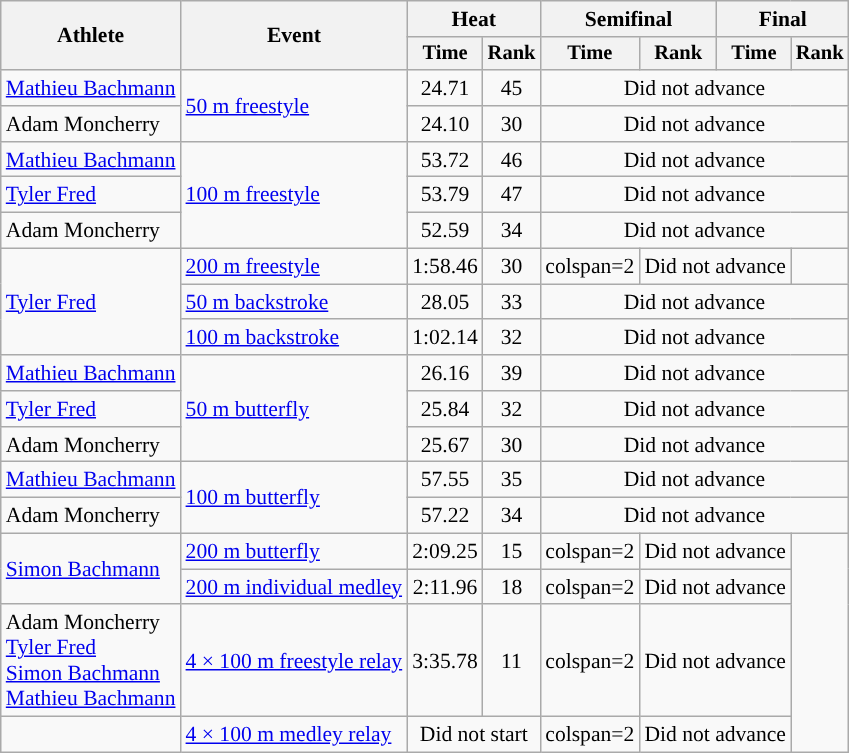<table class=wikitable style=font-size:90%>
<tr>
<th rowspan=2>Athlete</th>
<th rowspan=2>Event</th>
<th colspan=2>Heat</th>
<th colspan=2>Semifinal</th>
<th colspan=2>Final</th>
</tr>
<tr style=font-size:95%>
<th>Time</th>
<th>Rank</th>
<th>Time</th>
<th>Rank</th>
<th>Time</th>
<th>Rank</th>
</tr>
<tr align=center>
<td align=left><a href='#'>Mathieu Bachmann</a></td>
<td align=left rowspan="2"><a href='#'>50 m freestyle</a></td>
<td>24.71</td>
<td>45</td>
<td colspan=4>Did not advance</td>
</tr>
<tr align=center>
<td align=left>Adam Moncherry</td>
<td>24.10</td>
<td>30</td>
<td colspan=4>Did not advance</td>
</tr>
<tr align=center>
<td align=left><a href='#'>Mathieu Bachmann</a></td>
<td align=left rowspan="3"><a href='#'>100 m freestyle</a></td>
<td>53.72</td>
<td>46</td>
<td colspan=4>Did not advance</td>
</tr>
<tr align=center>
<td align=left><a href='#'>Tyler Fred</a></td>
<td>53.79</td>
<td>47</td>
<td colspan=4>Did not advance</td>
</tr>
<tr align=center>
<td align=left>Adam Moncherry</td>
<td>52.59</td>
<td>34</td>
<td colspan=4>Did not advance</td>
</tr>
<tr align=center>
<td align=left rowspan=3><a href='#'>Tyler Fred</a></td>
<td align=left rowspan="1"><a href='#'>200 m freestyle</a></td>
<td>1:58.46</td>
<td>30</td>
<td>colspan=2 </td>
<td colspan=2>Did not advance</td>
</tr>
<tr align=center>
<td style="text-align:left;"><a href='#'>50 m backstroke</a></td>
<td>28.05</td>
<td>33</td>
<td colspan=4>Did not advance</td>
</tr>
<tr align=center>
<td style="text-align:left;"><a href='#'>100 m backstroke</a></td>
<td>1:02.14</td>
<td>32</td>
<td colspan=4>Did not advance</td>
</tr>
<tr align=center>
<td align=left><a href='#'>Mathieu Bachmann</a></td>
<td align=left rowspan="3"><a href='#'>50 m butterfly</a></td>
<td>26.16</td>
<td>39</td>
<td colspan=4>Did not advance</td>
</tr>
<tr align=center>
<td align=left><a href='#'>Tyler Fred</a></td>
<td>25.84</td>
<td>32</td>
<td colspan=4>Did not advance</td>
</tr>
<tr align=center>
<td align=left>Adam Moncherry</td>
<td>25.67</td>
<td>30</td>
<td colspan=4>Did not advance</td>
</tr>
<tr align=center>
<td align=left><a href='#'>Mathieu Bachmann</a></td>
<td align=left rowspan="2"><a href='#'>100 m butterfly</a></td>
<td>57.55</td>
<td>35</td>
<td colspan=4>Did not advance</td>
</tr>
<tr align=center>
<td align=left>Adam Moncherry</td>
<td>57.22</td>
<td>34</td>
<td colspan=4>Did not advance</td>
</tr>
<tr align=center>
<td align=left rowspan=2><a href='#'>Simon Bachmann</a></td>
<td align=left><a href='#'>200 m butterfly</a></td>
<td>2:09.25</td>
<td>15</td>
<td>colspan=2 </td>
<td colspan=2>Did not advance</td>
</tr>
<tr align=center>
<td align=left rowspan="1"><a href='#'>200 m individual medley</a></td>
<td>2:11.96</td>
<td>18</td>
<td>colspan=2 </td>
<td colspan=2>Did not advance</td>
</tr>
<tr align=center>
<td align=left>Adam Moncherry<br><a href='#'>Tyler Fred</a><br><a href='#'>Simon Bachmann</a><br><a href='#'>Mathieu Bachmann</a></td>
<td align=left><a href='#'>4 × 100 m freestyle relay</a></td>
<td>3:35.78</td>
<td>11</td>
<td>colspan=2 </td>
<td colspan=2>Did not advance</td>
</tr>
<tr align=center>
<td align=left></td>
<td align=left><a href='#'>4 × 100 m medley relay</a></td>
<td colspan=2>Did not start</td>
<td>colspan=2 </td>
<td colspan=2>Did not advance</td>
</tr>
</table>
